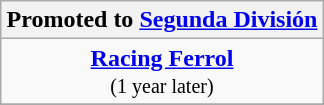<table class="wikitable" style="text-align: center; margin: 0 auto;">
<tr>
<th colspan="2">Promoted to <a href='#'>Segunda División</a></th>
</tr>
<tr>
<td><strong><a href='#'>Racing Ferrol</a></strong><br><small>(1 year later)</small></td>
</tr>
<tr>
</tr>
</table>
